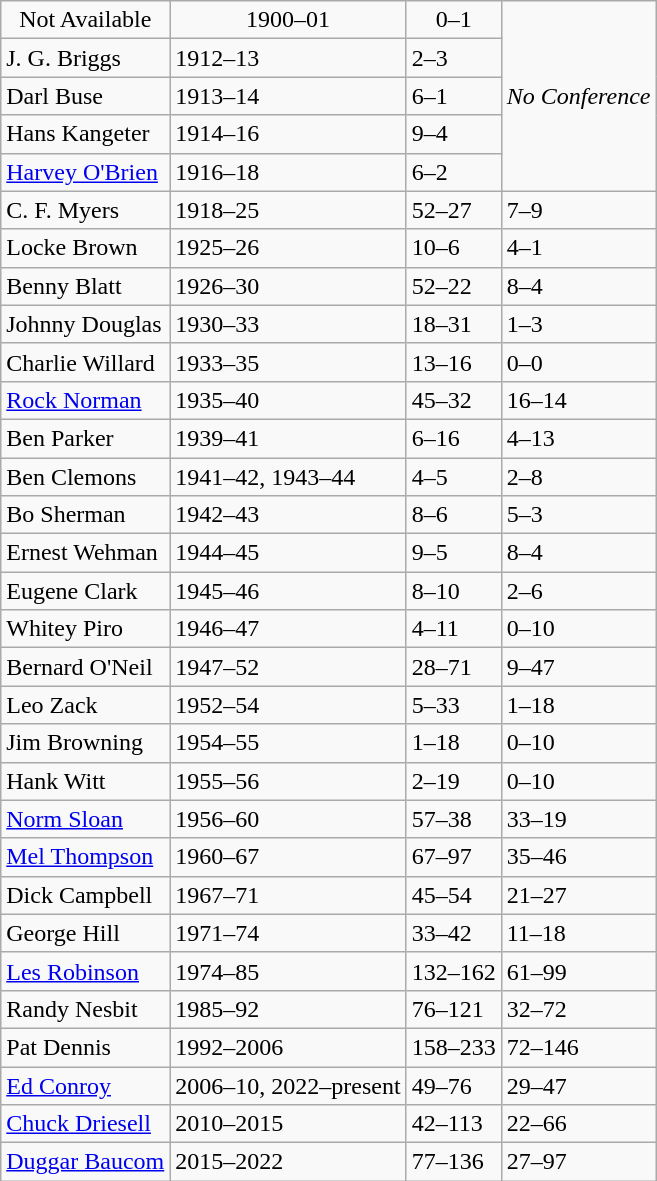<table class="wikitable">
<tr align="center">
<td>Not Available</td>
<td>1900–01</td>
<td>0–1</td>
<td rowspan=5; colspan=2><em>No Conference</em></td>
</tr>
<tr>
<td>J. G. Briggs</td>
<td>1912–13</td>
<td>2–3</td>
</tr>
<tr>
<td>Darl Buse</td>
<td>1913–14</td>
<td>6–1</td>
</tr>
<tr>
<td>Hans Kangeter</td>
<td>1914–16</td>
<td>9–4</td>
</tr>
<tr>
<td><a href='#'>Harvey O'Brien</a></td>
<td>1916–18</td>
<td>6–2</td>
</tr>
<tr>
<td>C. F. Myers</td>
<td>1918–25</td>
<td>52–27</td>
<td>7–9</td>
</tr>
<tr>
<td>Locke Brown</td>
<td>1925–26</td>
<td>10–6</td>
<td>4–1</td>
</tr>
<tr>
<td>Benny Blatt</td>
<td>1926–30</td>
<td>52–22</td>
<td>8–4</td>
</tr>
<tr>
<td>Johnny Douglas</td>
<td>1930–33</td>
<td>18–31</td>
<td>1–3</td>
</tr>
<tr>
<td>Charlie Willard</td>
<td>1933–35</td>
<td>13–16</td>
<td>0–0</td>
</tr>
<tr>
<td><a href='#'>Rock Norman</a></td>
<td>1935–40</td>
<td>45–32</td>
<td>16–14</td>
</tr>
<tr>
<td>Ben Parker</td>
<td>1939–41</td>
<td>6–16</td>
<td>4–13</td>
</tr>
<tr>
<td>Ben Clemons</td>
<td>1941–42, 1943–44</td>
<td>4–5</td>
<td>2–8</td>
</tr>
<tr>
<td>Bo Sherman</td>
<td>1942–43</td>
<td>8–6</td>
<td>5–3</td>
</tr>
<tr>
<td>Ernest Wehman</td>
<td>1944–45</td>
<td>9–5</td>
<td>8–4</td>
</tr>
<tr>
<td>Eugene Clark</td>
<td>1945–46</td>
<td>8–10</td>
<td>2–6</td>
</tr>
<tr>
<td>Whitey Piro</td>
<td>1946–47</td>
<td>4–11</td>
<td>0–10</td>
</tr>
<tr>
<td>Bernard O'Neil</td>
<td>1947–52</td>
<td>28–71</td>
<td>9–47</td>
</tr>
<tr>
<td>Leo Zack</td>
<td>1952–54</td>
<td>5–33</td>
<td>1–18</td>
</tr>
<tr>
<td>Jim Browning</td>
<td>1954–55</td>
<td>1–18</td>
<td>0–10</td>
</tr>
<tr>
<td>Hank Witt</td>
<td>1955–56</td>
<td>2–19</td>
<td>0–10</td>
</tr>
<tr>
<td><a href='#'>Norm Sloan</a></td>
<td>1956–60</td>
<td>57–38</td>
<td>33–19</td>
</tr>
<tr>
<td><a href='#'>Mel Thompson</a></td>
<td>1960–67</td>
<td>67–97</td>
<td>35–46</td>
</tr>
<tr>
<td>Dick Campbell</td>
<td>1967–71</td>
<td>45–54</td>
<td>21–27</td>
</tr>
<tr>
<td>George Hill</td>
<td>1971–74</td>
<td>33–42</td>
<td>11–18</td>
</tr>
<tr>
<td><a href='#'>Les Robinson</a></td>
<td>1974–85</td>
<td>132–162</td>
<td>61–99</td>
</tr>
<tr>
<td>Randy Nesbit</td>
<td>1985–92</td>
<td>76–121</td>
<td>32–72</td>
</tr>
<tr>
<td>Pat Dennis</td>
<td>1992–2006</td>
<td>158–233</td>
<td>72–146</td>
</tr>
<tr>
<td><a href='#'>Ed Conroy</a></td>
<td>2006–10, 2022–present</td>
<td>49–76</td>
<td>29–47</td>
</tr>
<tr>
<td><a href='#'>Chuck Driesell</a></td>
<td>2010–2015</td>
<td>42–113</td>
<td>22–66</td>
</tr>
<tr>
<td><a href='#'>Duggar Baucom</a></td>
<td>2015–2022</td>
<td>77–136</td>
<td>27–97</td>
</tr>
</table>
